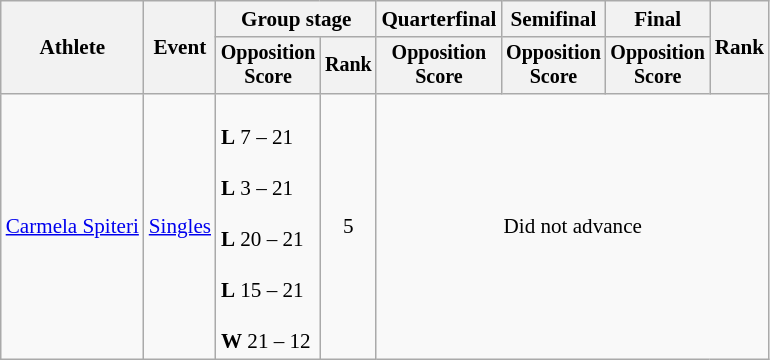<table class="wikitable" style="font-size:88%">
<tr>
<th rowspan=2>Athlete</th>
<th rowspan=2>Event</th>
<th colspan=2>Group stage</th>
<th>Quarterfinal</th>
<th>Semifinal</th>
<th>Final</th>
<th rowspan=2>Rank</th>
</tr>
<tr style="font-size:95%">
<th>Opposition<br>Score</th>
<th>Rank</th>
<th>Opposition<br>Score</th>
<th>Opposition<br>Score</th>
<th>Opposition<br>Score</th>
</tr>
<tr align=center>
<td align=left><a href='#'>Carmela Spiteri</a></td>
<td align=left><a href='#'>Singles</a></td>
<td align=left><br><strong>L</strong> 7 – 21<br><br><strong>L</strong> 3 – 21<br><br><strong>L</strong> 20 – 21<br><br><strong>L</strong> 15 – 21<br><br><strong>W</strong> 21 – 12</td>
<td>5</td>
<td colspan=4>Did not advance</td>
</tr>
</table>
